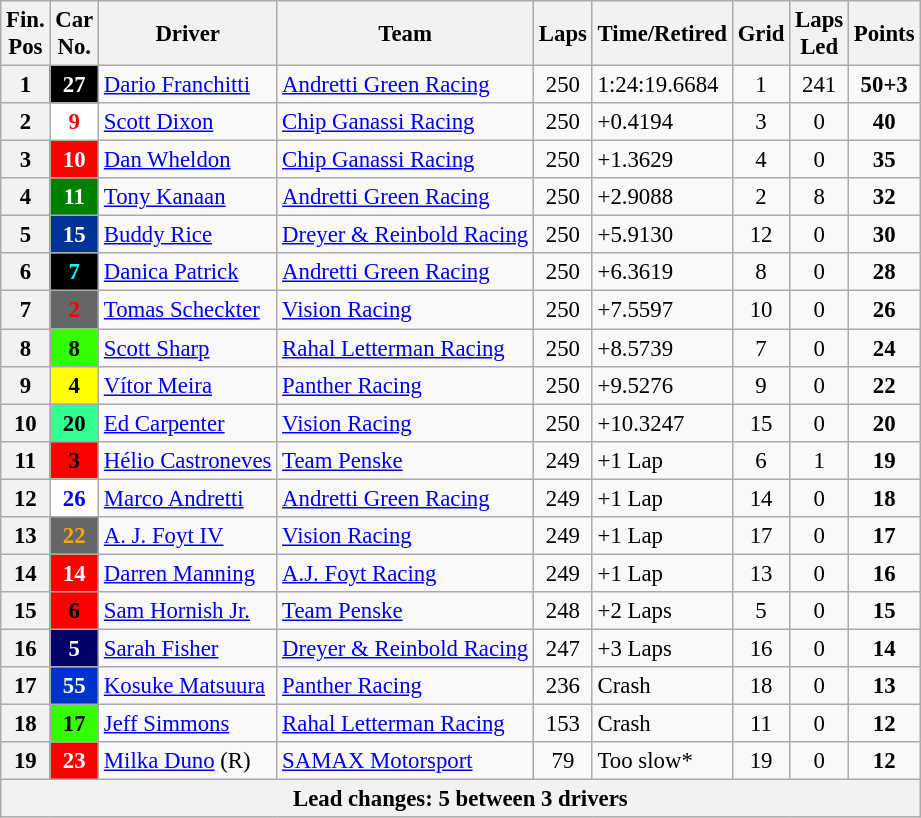<table class="wikitable" style="font-size:95%;">
<tr>
<th>Fin.<br>Pos</th>
<th>Car<br>No.</th>
<th>Driver</th>
<th>Team</th>
<th>Laps</th>
<th>Time/Retired</th>
<th>Grid</th>
<th>Laps<br>Led</th>
<th>Points</th>
</tr>
<tr>
<th>1</th>
<td align=center style="background:#000000; color:white;" align=center><strong>27</strong></td>
<td> <a href='#'>Dario Franchitti</a></td>
<td><a href='#'>Andretti Green Racing</a></td>
<td align=center>250</td>
<td align=left>1:24:19.6684</td>
<td align=center>1</td>
<td align=center>241</td>
<td align=center><strong>50+3</strong></td>
</tr>
<tr>
<th>2</th>
<td align=center style="background:#FFFFFF; color:Red;" align=center><strong>9</strong></td>
<td> <a href='#'>Scott Dixon</a></td>
<td><a href='#'>Chip Ganassi Racing</a></td>
<td align=center>250</td>
<td align=left>+0.4194</td>
<td align=center>3</td>
<td align=center>0</td>
<td align=center><strong>40</strong></td>
</tr>
<tr>
<th>3</th>
<td align=center style="background:red; color:white;" align=center><strong>10</strong></td>
<td> <a href='#'>Dan Wheldon</a></td>
<td><a href='#'>Chip Ganassi Racing</a></td>
<td align=center>250</td>
<td align=left>+1.3629</td>
<td align=center>4</td>
<td align=center>0</td>
<td align=center><strong>35</strong></td>
</tr>
<tr>
<th>4</th>
<td align=center style="background:green; color:white;" align=center><strong>11</strong></td>
<td> <a href='#'>Tony Kanaan</a></td>
<td><a href='#'>Andretti Green Racing</a></td>
<td align=center>250</td>
<td align=left>+2.9088</td>
<td align=center>2</td>
<td align=center>8</td>
<td align=center><strong>32</strong></td>
</tr>
<tr>
<th>5</th>
<td align=center style="background:#003399; color:White;" align=center><strong>15</strong></td>
<td> <a href='#'>Buddy Rice</a></td>
<td><a href='#'>Dreyer & Reinbold Racing</a></td>
<td align=center>250</td>
<td align=left>+5.9130</td>
<td align=center>12</td>
<td align=center>0</td>
<td align=center><strong>30</strong></td>
</tr>
<tr>
<th>6</th>
<td align=center style="background:#000000; color:aqua;" align=center><strong>7</strong></td>
<td> <a href='#'>Danica Patrick</a></td>
<td><a href='#'>Andretti Green Racing</a></td>
<td align=center>250</td>
<td align=left>+6.3619</td>
<td align=center>8</td>
<td align=center>0</td>
<td align=center><strong>28</strong></td>
</tr>
<tr>
<th>7</th>
<td align=center style="background:#666666; color:Red;"  align=center><strong>2</strong></td>
<td> <a href='#'>Tomas Scheckter</a></td>
<td><a href='#'>Vision Racing</a></td>
<td align=center>250</td>
<td align=left>+7.5597</td>
<td align=center>10</td>
<td align=center>0</td>
<td align=center><strong>26</strong></td>
</tr>
<tr>
<th>8</th>
<td align=center style="background:#33ff00; color:Black;" align=center><strong>8</strong></td>
<td> <a href='#'>Scott Sharp</a></td>
<td><a href='#'>Rahal Letterman Racing</a></td>
<td align=center>250</td>
<td align=left>+8.5739</td>
<td align=center>7</td>
<td align=center>0</td>
<td align=center><strong>24</strong></td>
</tr>
<tr>
<th>9</th>
<td align=center style="background:#ffff00; color:Black;" align=center><strong>4</strong></td>
<td> <a href='#'>Vítor Meira</a></td>
<td><a href='#'>Panther Racing</a></td>
<td align=center>250</td>
<td align=left>+9.5276</td>
<td align=center>9</td>
<td align=center>0</td>
<td align=center><strong>22</strong></td>
</tr>
<tr>
<th>10</th>
<td style="background:#33ff90; color:Black;" align=center><strong>20</strong></td>
<td> <a href='#'>Ed Carpenter</a></td>
<td><a href='#'>Vision Racing</a></td>
<td align=center>250</td>
<td align=left>+10.3247</td>
<td align=center>15</td>
<td align=center>0</td>
<td align=center><strong>20</strong></td>
</tr>
<tr>
<th>11</th>
<td align=center style="background:#ff0000; color:Black;" align=center><strong>3</strong></td>
<td> <a href='#'>Hélio Castroneves</a></td>
<td><a href='#'>Team Penske</a></td>
<td align=center>249</td>
<td align=left>+1 Lap</td>
<td align=center>6</td>
<td align=center>1</td>
<td align=center><strong>19</strong></td>
</tr>
<tr>
<th>12</th>
<td align=center style="background:white; color:blue;"  align=center><strong>26</strong></td>
<td> <a href='#'>Marco Andretti</a></td>
<td><a href='#'>Andretti Green Racing</a></td>
<td align=center>249</td>
<td align=left>+1 Lap</td>
<td align=center>14</td>
<td align=center>0</td>
<td align=center><strong>18</strong></td>
</tr>
<tr>
<th>13</th>
<td align=center style="background:#666666; color:Orange;" align=center><strong>22</strong></td>
<td> <a href='#'>A. J. Foyt IV</a></td>
<td><a href='#'>Vision Racing</a></td>
<td align=center>249</td>
<td align=left>+1 Lap</td>
<td align=center>17</td>
<td align=center>0</td>
<td align=center><strong>17</strong></td>
</tr>
<tr>
<th>14</th>
<td align=center style="background:red; color:White;" align=center><strong>14</strong></td>
<td> <a href='#'>Darren Manning</a></td>
<td><a href='#'>A.J. Foyt Racing</a></td>
<td align=center>249</td>
<td align=left>+1 Lap</td>
<td align=center>13</td>
<td align=center>0</td>
<td align=center><strong>16</strong></td>
</tr>
<tr>
<th>15</th>
<td align=center style="background:#ff0000; color:Black;" align=center><strong>6</strong></td>
<td> <a href='#'>Sam Hornish Jr.</a></td>
<td><a href='#'>Team Penske</a></td>
<td align=center>248</td>
<td align=left>+2 Laps</td>
<td align=center>5</td>
<td align=center>0</td>
<td align=center><strong>15</strong></td>
</tr>
<tr>
<th>16</th>
<td align=center style="background:#000066; color:White;" align=center><strong>5</strong></td>
<td> <a href='#'>Sarah Fisher</a></td>
<td><a href='#'>Dreyer & Reinbold Racing</a></td>
<td align=center>247</td>
<td align=left>+3 Laps</td>
<td align=center>16</td>
<td align=center>0</td>
<td align=center><strong>14</strong></td>
</tr>
<tr>
<th>17</th>
<td align=center style="background:#0033cc; color:White;" align=center><strong>55</strong></td>
<td> <a href='#'>Kosuke Matsuura</a></td>
<td><a href='#'>Panther Racing</a></td>
<td align=center>236</td>
<td align=left>Crash</td>
<td align=center>18</td>
<td align=center>0</td>
<td align=center><strong>13</strong></td>
</tr>
<tr>
<th>18</th>
<td align=center style="background:#33ff00; color:Black;" align=center><strong>17</strong></td>
<td> <a href='#'>Jeff Simmons</a></td>
<td><a href='#'>Rahal Letterman Racing</a></td>
<td align=center>153</td>
<td align=left>Crash</td>
<td align=center>11</td>
<td align=center>0</td>
<td align=center><strong>12</strong></td>
</tr>
<tr>
<th>19</th>
<td align=center style="background:red; color:White;" align=center><strong>23</strong></td>
<td> <a href='#'>Milka Duno</a> (R)</td>
<td><a href='#'>SAMAX Motorsport</a></td>
<td align=center>79</td>
<td align=left>Too slow*</td>
<td align=center>19</td>
<td align=center>0</td>
<td align=center><strong>12</strong></td>
</tr>
<tr>
<th colspan=9>Lead changes: 5 between 3 drivers</th>
</tr>
</table>
